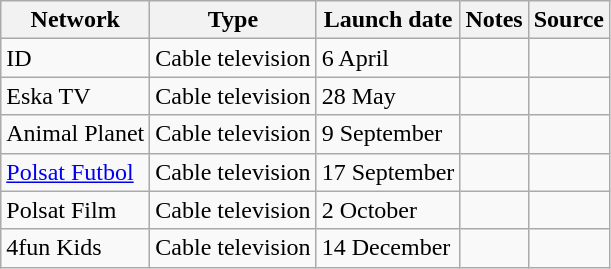<table class="wikitable sortable">
<tr>
<th>Network</th>
<th>Type</th>
<th>Launch date</th>
<th>Notes</th>
<th>Source</th>
</tr>
<tr>
<td>ID</td>
<td>Cable television</td>
<td>6 April</td>
<td></td>
<td></td>
</tr>
<tr>
<td>Eska TV</td>
<td>Cable television</td>
<td>28 May</td>
<td></td>
<td></td>
</tr>
<tr>
<td>Animal Planet</td>
<td>Cable television</td>
<td>9 September</td>
<td></td>
<td></td>
</tr>
<tr>
<td><a href='#'>Polsat Futbol</a></td>
<td>Cable television</td>
<td>17 September</td>
<td></td>
<td></td>
</tr>
<tr>
<td>Polsat Film</td>
<td>Cable television</td>
<td>2 October</td>
<td></td>
<td></td>
</tr>
<tr>
<td>4fun Kids</td>
<td>Cable television</td>
<td>14 December</td>
<td></td>
<td></td>
</tr>
</table>
